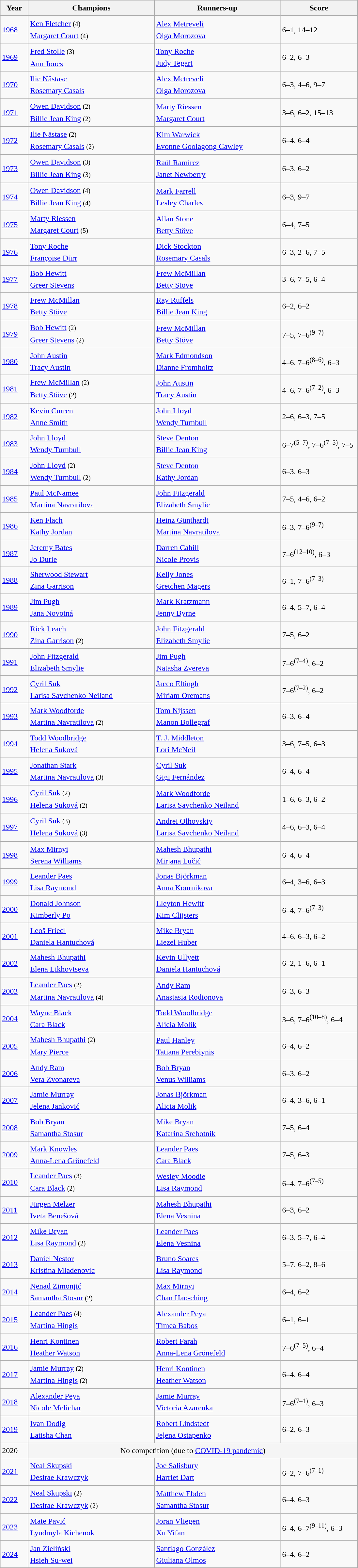<table class="sortable wikitable" style="font-size:1.00em; line-height:1.5em;">
<tr>
<th width=50>Year</th>
<th width=250>Champions</th>
<th width=250>Runners-up</th>
<th width=150 class=unsortable>Score</th>
</tr>
<tr>
<td><a href='#'>1968</a></td>
<td> <a href='#'>Ken Fletcher</a> <small>(4)</small> <br>  <a href='#'>Margaret Court</a> <small>(4)</small></td>
<td> <a href='#'>Alex Metreveli</a> <br>  <a href='#'>Olga Morozova</a></td>
<td>6–1, 14–12</td>
</tr>
<tr>
<td><a href='#'>1969</a></td>
<td> <a href='#'>Fred Stolle</a> <small>(3)</small> <br>  <a href='#'>Ann Jones</a></td>
<td> <a href='#'>Tony Roche</a> <br>  <a href='#'>Judy Tegart</a></td>
<td>6–2, 6–3</td>
</tr>
<tr>
<td><a href='#'>1970</a></td>
<td> <a href='#'>Ilie Năstase</a> <br>  <a href='#'>Rosemary Casals</a></td>
<td> <a href='#'>Alex Metreveli</a> <br>  <a href='#'>Olga Morozova</a></td>
<td>6–3, 4–6, 9–7</td>
</tr>
<tr>
<td><a href='#'>1971</a></td>
<td> <a href='#'>Owen Davidson</a> <small>(2)</small> <br>  <a href='#'>Billie Jean King</a> <small>(2)</small></td>
<td> <a href='#'>Marty Riessen</a> <br>  <a href='#'>Margaret Court</a></td>
<td>3–6, 6–2, 15–13</td>
</tr>
<tr>
<td><a href='#'>1972</a></td>
<td> <a href='#'>Ilie Năstase</a> <small>(2)</small> <br>  <a href='#'>Rosemary Casals</a> <small>(2)</small></td>
<td> <a href='#'>Kim Warwick</a> <br>  <a href='#'>Evonne Goolagong Cawley</a></td>
<td>6–4, 6–4</td>
</tr>
<tr>
<td><a href='#'>1973</a></td>
<td> <a href='#'>Owen Davidson</a> <small>(3)</small> <br>  <a href='#'>Billie Jean King</a> <small>(3)</small></td>
<td> <a href='#'>Raúl Ramírez</a> <br>  <a href='#'>Janet Newberry</a></td>
<td>6–3, 6–2</td>
</tr>
<tr>
<td><a href='#'>1974</a></td>
<td> <a href='#'>Owen Davidson</a> <small>(4)</small> <br>  <a href='#'>Billie Jean King</a> <small>(4)</small></td>
<td> <a href='#'>Mark Farrell</a> <br>  <a href='#'>Lesley Charles</a></td>
<td>6–3, 9–7</td>
</tr>
<tr>
<td><a href='#'>1975</a></td>
<td> <a href='#'>Marty Riessen</a> <br>  <a href='#'>Margaret Court</a> <small>(5)</small></td>
<td> <a href='#'>Allan Stone</a> <br>  <a href='#'>Betty Stöve</a></td>
<td>6–4, 7–5</td>
</tr>
<tr>
<td><a href='#'>1976</a></td>
<td> <a href='#'>Tony Roche</a> <br>  <a href='#'>Françoise Dürr</a></td>
<td> <a href='#'>Dick Stockton</a> <br>  <a href='#'>Rosemary Casals</a></td>
<td>6–3, 2–6, 7–5</td>
</tr>
<tr>
<td><a href='#'>1977</a></td>
<td> <a href='#'>Bob Hewitt</a> <br>  <a href='#'>Greer Stevens</a></td>
<td> <a href='#'>Frew McMillan</a> <br>  <a href='#'>Betty Stöve</a></td>
<td>3–6, 7–5, 6–4</td>
</tr>
<tr>
<td><a href='#'>1978</a></td>
<td> <a href='#'>Frew McMillan</a> <br>  <a href='#'>Betty Stöve</a></td>
<td> <a href='#'>Ray Ruffels</a> <br>  <a href='#'>Billie Jean King</a></td>
<td>6–2, 6–2</td>
</tr>
<tr>
<td><a href='#'>1979</a></td>
<td> <a href='#'>Bob Hewitt</a> <small>(2)</small> <br>  <a href='#'>Greer Stevens</a> <small>(2)</small></td>
<td> <a href='#'>Frew McMillan</a> <br>  <a href='#'>Betty Stöve</a></td>
<td>7–5, 7–6<sup>(9–7)</sup></td>
</tr>
<tr>
<td><a href='#'>1980</a></td>
<td> <a href='#'>John Austin</a> <br>  <a href='#'>Tracy Austin</a></td>
<td> <a href='#'>Mark Edmondson</a> <br>  <a href='#'>Dianne Fromholtz</a></td>
<td>4–6, 7–6<sup>(8–6)</sup>, 6–3</td>
</tr>
<tr>
<td><a href='#'>1981</a></td>
<td> <a href='#'>Frew McMillan</a> <small>(2)</small> <br>  <a href='#'>Betty Stöve</a> <small>(2)</small></td>
<td> <a href='#'>John Austin</a> <br>  <a href='#'>Tracy Austin</a></td>
<td>4–6, 7–6<sup>(7–2)</sup>, 6–3</td>
</tr>
<tr>
<td><a href='#'>1982</a></td>
<td> <a href='#'>Kevin Curren</a> <br>  <a href='#'>Anne Smith</a></td>
<td> <a href='#'>John Lloyd</a> <br>  <a href='#'>Wendy Turnbull</a></td>
<td>2–6, 6–3, 7–5</td>
</tr>
<tr>
<td><a href='#'>1983</a></td>
<td> <a href='#'>John Lloyd</a> <br>  <a href='#'>Wendy Turnbull</a></td>
<td> <a href='#'>Steve Denton</a> <br>  <a href='#'>Billie Jean King</a></td>
<td>6–7<sup>(5–7)</sup>, 7–6<sup>(7–5)</sup>, 7–5</td>
</tr>
<tr>
<td><a href='#'>1984</a></td>
<td> <a href='#'>John Lloyd</a> <small>(2)</small> <br>  <a href='#'>Wendy Turnbull</a> <small>(2)</small></td>
<td> <a href='#'>Steve Denton</a> <br>  <a href='#'>Kathy Jordan</a></td>
<td>6–3, 6–3</td>
</tr>
<tr>
<td><a href='#'>1985</a></td>
<td> <a href='#'>Paul McNamee</a> <br>  <a href='#'>Martina Navratilova</a></td>
<td> <a href='#'>John Fitzgerald</a> <br>  <a href='#'>Elizabeth Smylie</a></td>
<td>7–5, 4–6, 6–2</td>
</tr>
<tr>
<td><a href='#'>1986</a></td>
<td> <a href='#'>Ken Flach</a> <br>  <a href='#'>Kathy Jordan</a></td>
<td> <a href='#'>Heinz Günthardt</a> <br>  <a href='#'>Martina Navratilova</a></td>
<td>6–3, 7–6<sup>(9–7)</sup></td>
</tr>
<tr>
<td><a href='#'>1987</a></td>
<td> <a href='#'>Jeremy Bates</a> <br>  <a href='#'>Jo Durie</a></td>
<td> <a href='#'>Darren Cahill</a> <br>  <a href='#'>Nicole Provis</a></td>
<td>7–6<sup>(12–10)</sup>, 6–3</td>
</tr>
<tr>
<td><a href='#'>1988</a></td>
<td> <a href='#'>Sherwood Stewart</a> <br>  <a href='#'>Zina Garrison</a></td>
<td> <a href='#'>Kelly Jones</a> <br>  <a href='#'>Gretchen Magers</a></td>
<td>6–1, 7–6<sup>(7–3)</sup></td>
</tr>
<tr>
<td><a href='#'>1989</a></td>
<td> <a href='#'>Jim Pugh</a> <br>  <a href='#'>Jana Novotná</a></td>
<td> <a href='#'>Mark Kratzmann</a> <br>  <a href='#'>Jenny Byrne</a></td>
<td>6–4, 5–7, 6–4</td>
</tr>
<tr>
<td><a href='#'>1990</a></td>
<td> <a href='#'>Rick Leach</a> <br>  <a href='#'>Zina Garrison</a> <small>(2)</small></td>
<td> <a href='#'>John Fitzgerald</a> <br>  <a href='#'>Elizabeth Smylie</a></td>
<td>7–5, 6–2</td>
</tr>
<tr>
<td><a href='#'>1991</a></td>
<td> <a href='#'>John Fitzgerald</a> <br>  <a href='#'>Elizabeth Smylie</a></td>
<td> <a href='#'>Jim Pugh</a> <br>  <a href='#'>Natasha Zvereva</a></td>
<td>7–6<sup>(7–4)</sup>, 6–2</td>
</tr>
<tr>
<td><a href='#'>1992</a></td>
<td> <a href='#'>Cyril Suk</a> <br>  <a href='#'>Larisa Savchenko Neiland</a></td>
<td> <a href='#'>Jacco Eltingh</a> <br>  <a href='#'>Miriam Oremans</a></td>
<td>7–6<sup>(7–2)</sup>, 6–2</td>
</tr>
<tr>
<td><a href='#'>1993</a></td>
<td> <a href='#'>Mark Woodforde</a> <br>  <a href='#'>Martina Navratilova</a> <small>(2)</small></td>
<td> <a href='#'>Tom Nijssen</a> <br>  <a href='#'>Manon Bollegraf</a></td>
<td>6–3, 6–4</td>
</tr>
<tr>
<td><a href='#'>1994</a></td>
<td> <a href='#'>Todd Woodbridge</a> <br>  <a href='#'>Helena Suková</a></td>
<td> <a href='#'>T. J. Middleton</a> <br>  <a href='#'>Lori McNeil</a></td>
<td>3–6, 7–5, 6–3</td>
</tr>
<tr>
<td><a href='#'>1995</a></td>
<td> <a href='#'>Jonathan Stark</a> <br>  <a href='#'>Martina Navratilova</a> <small>(3)</small></td>
<td> <a href='#'>Cyril Suk</a> <br>  <a href='#'>Gigi Fernández</a></td>
<td>6–4, 6–4</td>
</tr>
<tr>
<td><a href='#'>1996</a></td>
<td> <a href='#'>Cyril Suk</a> <small>(2)</small> <br>  <a href='#'>Helena Suková</a> <small>(2)</small></td>
<td> <a href='#'>Mark Woodforde</a> <br>  <a href='#'>Larisa Savchenko Neiland</a></td>
<td>1–6, 6–3, 6–2</td>
</tr>
<tr>
<td><a href='#'>1997</a></td>
<td> <a href='#'>Cyril Suk</a> <small>(3)</small> <br>  <a href='#'>Helena Suková</a> <small>(3)</small></td>
<td> <a href='#'>Andrei Olhovskiy</a> <br>  <a href='#'>Larisa Savchenko Neiland</a></td>
<td>4–6, 6–3, 6–4</td>
</tr>
<tr>
<td><a href='#'>1998</a></td>
<td> <a href='#'>Max Mirnyi</a> <br>  <a href='#'>Serena Williams</a></td>
<td> <a href='#'>Mahesh Bhupathi</a> <br>  <a href='#'>Mirjana Lučić</a></td>
<td>6–4, 6–4</td>
</tr>
<tr>
<td><a href='#'>1999</a></td>
<td> <a href='#'>Leander Paes</a> <br>  <a href='#'>Lisa Raymond</a></td>
<td> <a href='#'>Jonas Björkman</a> <br>  <a href='#'>Anna Kournikova</a></td>
<td>6–4, 3–6, 6–3</td>
</tr>
<tr>
<td><a href='#'>2000</a></td>
<td> <a href='#'>Donald Johnson</a> <br>  <a href='#'>Kimberly Po</a></td>
<td> <a href='#'>Lleyton Hewitt</a> <br>  <a href='#'>Kim Clijsters</a></td>
<td>6–4, 7–6<sup>(7–3)</sup></td>
</tr>
<tr>
<td><a href='#'>2001</a></td>
<td> <a href='#'>Leoš Friedl</a> <br>  <a href='#'>Daniela Hantuchová</a></td>
<td> <a href='#'>Mike Bryan</a> <br>  <a href='#'>Liezel Huber</a></td>
<td>4–6, 6–3, 6–2</td>
</tr>
<tr>
<td><a href='#'>2002</a></td>
<td> <a href='#'>Mahesh Bhupathi</a> <br>  <a href='#'>Elena Likhovtseva</a></td>
<td> <a href='#'>Kevin Ullyett</a> <br>  <a href='#'>Daniela Hantuchová</a></td>
<td>6–2, 1–6, 6–1</td>
</tr>
<tr>
<td><a href='#'>2003</a></td>
<td> <a href='#'>Leander Paes</a> <small>(2)</small> <br>  <a href='#'>Martina Navratilova</a> <small>(4)</small></td>
<td> <a href='#'>Andy Ram</a> <br>  <a href='#'>Anastasia Rodionova</a></td>
<td>6–3, 6–3</td>
</tr>
<tr>
<td><a href='#'>2004</a></td>
<td> <a href='#'>Wayne Black</a> <br>  <a href='#'>Cara Black</a></td>
<td> <a href='#'>Todd Woodbridge</a> <br>  <a href='#'>Alicia Molik</a></td>
<td>3–6, 7–6<sup>(10–8)</sup>, 6–4</td>
</tr>
<tr>
<td><a href='#'>2005</a></td>
<td> <a href='#'>Mahesh Bhupathi</a> <small>(2)</small> <br>  <a href='#'>Mary Pierce</a></td>
<td> <a href='#'>Paul Hanley</a> <br>  <a href='#'>Tatiana Perebiynis</a></td>
<td>6–4, 6–2</td>
</tr>
<tr>
<td><a href='#'>2006</a></td>
<td> <a href='#'>Andy Ram</a> <br>  <a href='#'>Vera Zvonareva</a></td>
<td> <a href='#'>Bob Bryan</a> <br>  <a href='#'>Venus Williams</a></td>
<td>6–3, 6–2</td>
</tr>
<tr>
<td><a href='#'>2007</a></td>
<td> <a href='#'>Jamie Murray</a> <br>  <a href='#'>Jelena Janković</a></td>
<td> <a href='#'>Jonas Björkman</a> <br>  <a href='#'>Alicia Molik</a></td>
<td>6–4, 3–6, 6–1</td>
</tr>
<tr>
<td><a href='#'>2008</a></td>
<td> <a href='#'>Bob Bryan</a> <br>  <a href='#'>Samantha Stosur</a></td>
<td> <a href='#'>Mike Bryan</a> <br>  <a href='#'>Katarina Srebotnik</a></td>
<td>7–5, 6–4</td>
</tr>
<tr>
<td><a href='#'>2009</a></td>
<td> <a href='#'>Mark Knowles</a> <br>  <a href='#'>Anna-Lena Grönefeld</a></td>
<td> <a href='#'>Leander Paes</a> <br>  <a href='#'>Cara Black</a></td>
<td>7–5, 6–3</td>
</tr>
<tr>
<td><a href='#'>2010</a></td>
<td> <a href='#'>Leander Paes</a> <small>(3)</small> <br>  <a href='#'>Cara Black</a> <small>(2)</small></td>
<td> <a href='#'>Wesley Moodie</a> <br>  <a href='#'>Lisa Raymond</a></td>
<td>6–4, 7–6<sup>(7–5)</sup></td>
</tr>
<tr>
<td><a href='#'>2011</a></td>
<td> <a href='#'>Jürgen Melzer</a> <br>  <a href='#'>Iveta Benešová</a></td>
<td> <a href='#'>Mahesh Bhupathi</a> <br>  <a href='#'>Elena Vesnina</a></td>
<td>6–3, 6–2</td>
</tr>
<tr>
<td><a href='#'>2012</a></td>
<td> <a href='#'>Mike Bryan</a> <br>  <a href='#'>Lisa Raymond</a> <small>(2)</small></td>
<td> <a href='#'>Leander Paes</a> <br>  <a href='#'>Elena Vesnina</a></td>
<td>6–3, 5–7, 6–4</td>
</tr>
<tr>
<td><a href='#'>2013</a></td>
<td> <a href='#'>Daniel Nestor</a> <br>  <a href='#'>Kristina Mladenovic</a></td>
<td> <a href='#'>Bruno Soares</a> <br>  <a href='#'>Lisa Raymond</a></td>
<td>5–7, 6–2, 8–6</td>
</tr>
<tr>
<td><a href='#'>2014</a></td>
<td> <a href='#'>Nenad Zimonjić</a> <br>  <a href='#'>Samantha Stosur</a> <small>(2)</small></td>
<td> <a href='#'>Max Mirnyi</a> <br>  <a href='#'>Chan Hao-ching</a></td>
<td>6–4, 6–2</td>
</tr>
<tr>
<td><a href='#'>2015</a></td>
<td> <a href='#'>Leander Paes</a> <small>(4)</small> <br>  <a href='#'>Martina Hingis</a></td>
<td> <a href='#'>Alexander Peya</a> <br>  <a href='#'>Tímea Babos</a></td>
<td>6–1, 6–1</td>
</tr>
<tr>
<td><a href='#'>2016</a></td>
<td> <a href='#'>Henri Kontinen</a> <br>  <a href='#'>Heather Watson</a></td>
<td> <a href='#'>Robert Farah</a> <br>  <a href='#'>Anna-Lena Grönefeld</a></td>
<td>7–6<sup>(7–5)</sup>, 6–4</td>
</tr>
<tr>
<td><a href='#'>2017</a></td>
<td> <a href='#'>Jamie Murray</a> <small>(2)</small> <br>  <a href='#'>Martina Hingis</a> <small>(2)</small></td>
<td> <a href='#'>Henri Kontinen</a> <br>  <a href='#'>Heather Watson</a></td>
<td>6–4, 6–4</td>
</tr>
<tr>
<td><a href='#'>2018</a></td>
<td> <a href='#'>Alexander Peya</a> <br>  <a href='#'>Nicole Melichar</a></td>
<td> <a href='#'>Jamie Murray</a> <br>  <a href='#'>Victoria Azarenka</a></td>
<td>7–6<sup>(7–1)</sup>, 6–3</td>
</tr>
<tr>
<td><a href='#'>2019</a></td>
<td> <a href='#'>Ivan Dodig</a> <br>  <a href='#'>Latisha Chan</a></td>
<td> <a href='#'>Robert Lindstedt</a> <br>  <a href='#'>Jeļena Ostapenko</a></td>
<td>6–2, 6–3</td>
</tr>
<tr>
<td>2020</td>
<td align="center" bgcolor="#f5f5f5" colspan="3">No competition (due to <a href='#'>COVID-19 pandemic</a>)</td>
</tr>
<tr>
<td><a href='#'>2021</a></td>
<td> <a href='#'>Neal Skupski</a> <br>  <a href='#'>Desirae Krawczyk</a></td>
<td> <a href='#'>Joe Salisbury</a> <br>  <a href='#'>Harriet Dart</a></td>
<td>6–2, 7–6<sup>(7–1)</sup></td>
</tr>
<tr>
<td><a href='#'>2022</a></td>
<td> <a href='#'>Neal Skupski</a> <small>(2)</small> <br>  <a href='#'>Desirae Krawczyk</a> <small>(2)</small></td>
<td> <a href='#'>Matthew Ebden</a> <br>  <a href='#'>Samantha Stosur</a></td>
<td>6–4, 6–3</td>
</tr>
<tr>
<td><a href='#'>2023</a></td>
<td> <a href='#'>Mate Pavić</a> <br>  <a href='#'>Lyudmyla Kichenok</a></td>
<td> <a href='#'>Joran Vliegen</a> <br>  <a href='#'>Xu Yifan</a></td>
<td>6–4, 6–7<sup>(9–11)</sup>, 6–3</td>
</tr>
<tr>
<td><a href='#'>2024</a></td>
<td> <a href='#'>Jan Zieliński</a> <br>  <a href='#'>Hsieh Su-wei</a></td>
<td> <a href='#'>Santiago González</a> <br>  <a href='#'>Giuliana Olmos</a></td>
<td>6–4, 6–2</td>
</tr>
<tr>
</tr>
</table>
